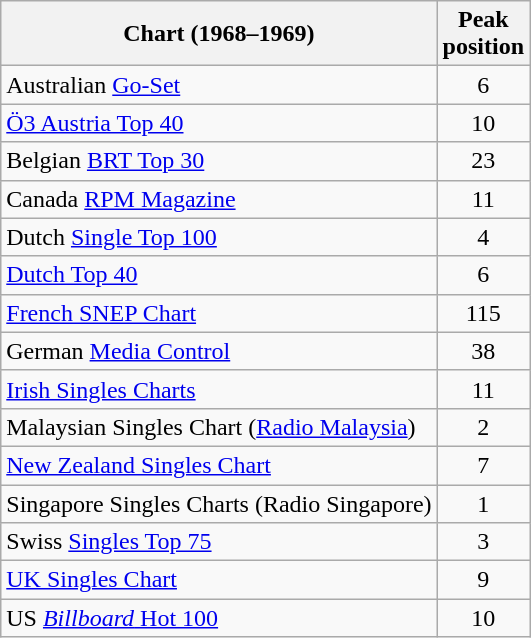<table class="wikitable sortable">
<tr>
<th>Chart (1968–1969)</th>
<th>Peak<br>position</th>
</tr>
<tr>
<td align="left">Australian <a href='#'>Go-Set</a></td>
<td style="text-align:center;">6</td>
</tr>
<tr>
<td align="left"><a href='#'>Ö3 Austria Top 40</a></td>
<td style="text-align:center;">10</td>
</tr>
<tr>
<td align="left">Belgian <a href='#'>BRT Top 30</a></td>
<td style="text-align:center;">23</td>
</tr>
<tr>
<td align="left">Canada <a href='#'>RPM Magazine</a></td>
<td style="text-align:center;">11</td>
</tr>
<tr>
<td align="left">Dutch <a href='#'>Single Top 100</a></td>
<td style="text-align:center;">4</td>
</tr>
<tr>
<td align="left"><a href='#'>Dutch Top 40</a></td>
<td style="text-align:center;">6</td>
</tr>
<tr>
<td align="left"><a href='#'>French SNEP Chart</a></td>
<td style="text-align:center;">115</td>
</tr>
<tr>
<td align="left">German <a href='#'>Media Control</a></td>
<td style="text-align:center;">38</td>
</tr>
<tr>
<td align="left"><a href='#'>Irish Singles Charts</a></td>
<td style="text-align:center;">11</td>
</tr>
<tr>
<td align="left">Malaysian Singles Chart (<a href='#'>Radio Malaysia</a>)</td>
<td style="text-align:center;">2</td>
</tr>
<tr>
<td align="left"><a href='#'>New Zealand Singles Chart</a></td>
<td style="text-align:center;">7</td>
</tr>
<tr>
<td align="left">Singapore Singles Charts (Radio Singapore)</td>
<td style="text-align:center;">1</td>
</tr>
<tr>
<td align="left">Swiss <a href='#'>Singles Top 75</a></td>
<td style="text-align:center;">3</td>
</tr>
<tr>
<td align="left"><a href='#'>UK Singles Chart</a></td>
<td style="text-align:center;">9</td>
</tr>
<tr>
<td align="left">US <a href='#'><em>Billboard</em> Hot 100</a></td>
<td style="text-align:center;">10</td>
</tr>
</table>
